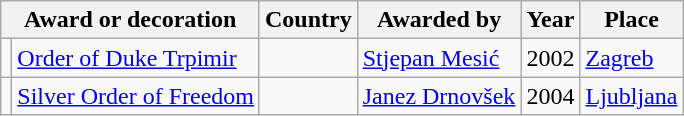<table class="wikitable" style="text-align:left;">
<tr>
<th colspan=2>Award or decoration</th>
<th>Country</th>
<th>Awarded by</th>
<th>Year</th>
<th>Place</th>
</tr>
<tr>
<td></td>
<td><a href='#'>Order of Duke Trpimir</a></td>
<td></td>
<td><a href='#'>Stjepan Mesić</a></td>
<td>2002</td>
<td><a href='#'>Zagreb</a></td>
</tr>
<tr>
<td></td>
<td><a href='#'>Silver Order of Freedom</a></td>
<td></td>
<td><a href='#'>Janez Drnovšek</a></td>
<td>2004</td>
<td><a href='#'>Ljubljana</a></td>
</tr>
</table>
